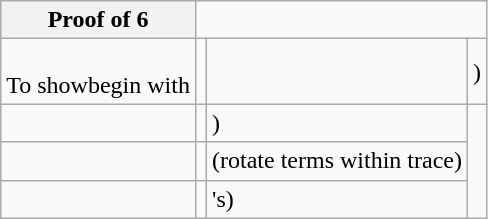<table class="wikitable collapsible collapsed">
<tr>
<th>Proof of 6</th>
</tr>
<tr>
<td><br>To showbegin with</td>
<td></td>
<td></td>
<td>)</td>
</tr>
<tr>
<td></td>
<td></td>
<td>)</td>
</tr>
<tr>
<td></td>
<td></td>
<td>(rotate terms within trace)</td>
</tr>
<tr>
<td></td>
<td></td>
<td>'s)</td>
</tr>
</table>
